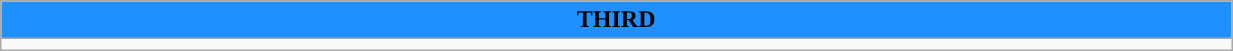<table class="wikitable collapsible collapsed" style="width:65%">
<tr>
<th colspan=6 ! style="color:black; background:Dodgerblue">THIRD</th>
</tr>
<tr>
<td></td>
</tr>
</table>
